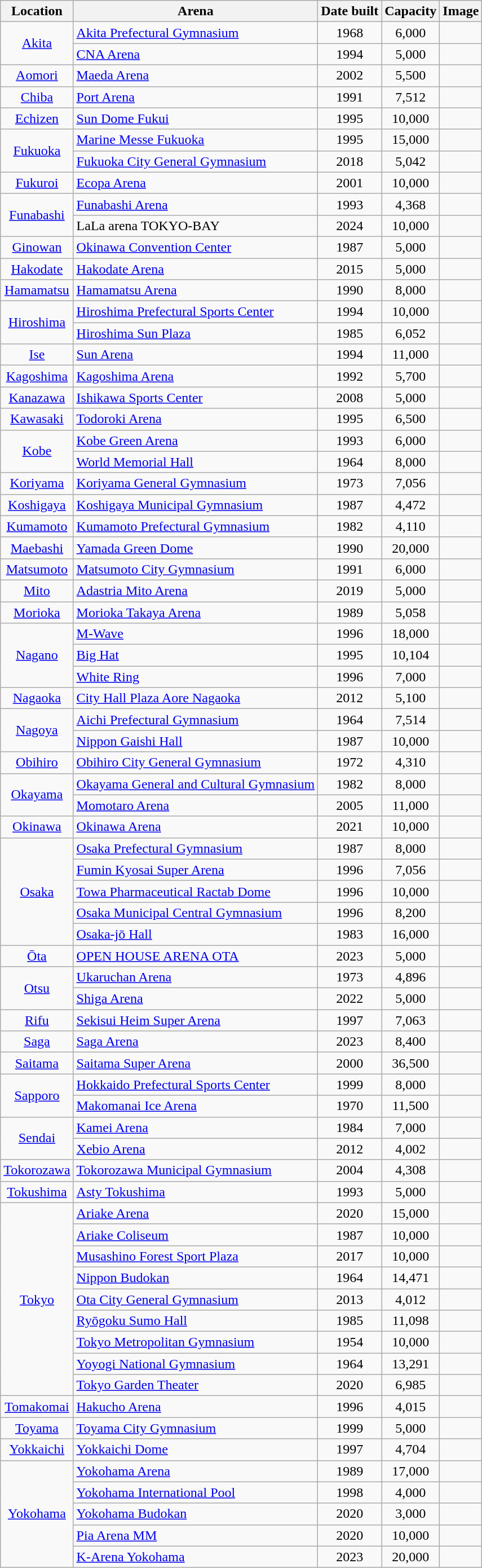<table class="wikitable sortable">
<tr>
<th>Location</th>
<th>Arena</th>
<th>Date built</th>
<th>Capacity</th>
<th>Image</th>
</tr>
<tr>
<td rowspan="2" align="center"><a href='#'>Akita</a></td>
<td><a href='#'>Akita Prefectural Gymnasium</a></td>
<td align="center">1968</td>
<td align="center">6,000</td>
<td></td>
</tr>
<tr>
<td><a href='#'>CNA Arena</a></td>
<td align="center">1994</td>
<td align="center">5,000</td>
<td></td>
</tr>
<tr>
<td align="center"><a href='#'>Aomori</a></td>
<td><a href='#'>Maeda Arena</a></td>
<td align="center">2002</td>
<td align="center">5,500</td>
<td></td>
</tr>
<tr>
<td align="center"><a href='#'>Chiba</a></td>
<td><a href='#'>Port Arena</a></td>
<td align="center">1991</td>
<td align="center">7,512</td>
<td></td>
</tr>
<tr>
<td align="center"><a href='#'>Echizen</a></td>
<td><a href='#'>Sun Dome Fukui</a></td>
<td align="center">1995</td>
<td align="center">10,000</td>
<td></td>
</tr>
<tr>
<td rowspan="2" align="center"><a href='#'>Fukuoka</a></td>
<td><a href='#'>Marine Messe Fukuoka</a></td>
<td align="center">1995</td>
<td align="center">15,000</td>
<td></td>
</tr>
<tr>
<td><a href='#'>Fukuoka City General Gymnasium</a></td>
<td align="center">2018</td>
<td align="center">5,042</td>
<td></td>
</tr>
<tr>
<td align="center"><a href='#'>Fukuroi</a></td>
<td><a href='#'>Ecopa Arena</a></td>
<td align="center">2001</td>
<td align="center">10,000</td>
<td></td>
</tr>
<tr>
<td rowspan="2" align="center"><a href='#'>Funabashi</a></td>
<td><a href='#'>Funabashi Arena</a></td>
<td align="center">1993</td>
<td align="center">4,368</td>
</tr>
<tr>
<td>LaLa arena TOKYO-BAY</td>
<td align="center">2024</td>
<td align="center">10,000</td>
<td></td>
</tr>
<tr>
<td align="center"><a href='#'>Ginowan</a></td>
<td><a href='#'>Okinawa Convention Center</a></td>
<td align="center">1987</td>
<td align="center">5,000</td>
<td></td>
</tr>
<tr>
<td align="center"><a href='#'>Hakodate</a></td>
<td><a href='#'>Hakodate Arena</a></td>
<td align="center">2015</td>
<td align="center">5,000</td>
<td></td>
</tr>
<tr>
<td align="center"><a href='#'>Hamamatsu</a></td>
<td><a href='#'>Hamamatsu Arena</a></td>
<td align="center">1990</td>
<td align="center">8,000</td>
<td></td>
</tr>
<tr>
<td rowspan="2" align="center"><a href='#'>Hiroshima</a></td>
<td><a href='#'>Hiroshima Prefectural Sports Center</a></td>
<td align="center">1994</td>
<td align="center">10,000</td>
<td></td>
</tr>
<tr>
<td><a href='#'>Hiroshima Sun Plaza</a></td>
<td align="center">1985</td>
<td align="center">6,052</td>
<td></td>
</tr>
<tr>
<td align="center"><a href='#'>Ise</a></td>
<td><a href='#'>Sun Arena</a></td>
<td align="center">1994</td>
<td align="center">11,000</td>
<td></td>
</tr>
<tr>
<td align="center"><a href='#'>Kagoshima</a></td>
<td><a href='#'>Kagoshima Arena</a></td>
<td align="center">1992</td>
<td align="center">5,700</td>
<td></td>
</tr>
<tr>
<td align="center"><a href='#'>Kanazawa</a></td>
<td><a href='#'>Ishikawa Sports Center</a></td>
<td align="center">2008</td>
<td align="center">5,000</td>
<td></td>
</tr>
<tr>
<td align="center"><a href='#'>Kawasaki</a></td>
<td><a href='#'>Todoroki Arena</a></td>
<td align="center">1995</td>
<td align="center">6,500</td>
<td></td>
</tr>
<tr>
<td rowspan="2" align="center"><a href='#'>Kobe</a></td>
<td><a href='#'>Kobe Green Arena</a></td>
<td align="center">1993</td>
<td align="center">6,000</td>
<td></td>
</tr>
<tr>
<td><a href='#'>World Memorial Hall</a></td>
<td align="center">1964</td>
<td align="center">8,000</td>
<td></td>
</tr>
<tr>
<td align="center"><a href='#'>Koriyama</a></td>
<td><a href='#'>Koriyama General Gymnasium</a></td>
<td align="center">1973</td>
<td align="center">7,056</td>
<td></td>
</tr>
<tr>
<td align="center"><a href='#'>Koshigaya</a></td>
<td><a href='#'>Koshigaya Municipal Gymnasium</a></td>
<td align="center">1987</td>
<td align="center">4,472</td>
<td></td>
</tr>
<tr>
<td align="center"><a href='#'>Kumamoto</a></td>
<td><a href='#'>Kumamoto Prefectural Gymnasium</a></td>
<td align="center">1982</td>
<td align="center">4,110</td>
<td></td>
</tr>
<tr>
<td align="center"><a href='#'>Maebashi</a></td>
<td><a href='#'>Yamada Green Dome</a></td>
<td align="center">1990</td>
<td align="center">20,000</td>
<td></td>
</tr>
<tr>
<td align="center"><a href='#'>Matsumoto</a></td>
<td><a href='#'>Matsumoto City Gymnasium</a></td>
<td align="center">1991</td>
<td align="center">6,000</td>
<td></td>
</tr>
<tr>
<td align="center"><a href='#'>Mito</a></td>
<td><a href='#'>Adastria Mito Arena</a></td>
<td align="center">2019</td>
<td align="center">5,000</td>
<td></td>
</tr>
<tr>
<td align="center"><a href='#'>Morioka</a></td>
<td><a href='#'>Morioka Takaya Arena</a></td>
<td align="center">1989</td>
<td align="center">5,058</td>
<td></td>
</tr>
<tr>
<td rowspan=3 align="center"><a href='#'>Nagano</a></td>
<td><a href='#'>M-Wave</a></td>
<td align="center">1996</td>
<td align="center">18,000</td>
<td></td>
</tr>
<tr>
<td><a href='#'>Big Hat</a></td>
<td align="center">1995</td>
<td align="center">10,104</td>
<td></td>
</tr>
<tr>
<td><a href='#'>White Ring</a></td>
<td align="center">1996</td>
<td align="center">7,000</td>
<td></td>
</tr>
<tr>
<td align="center"><a href='#'>Nagaoka</a></td>
<td><a href='#'>City Hall Plaza Aore Nagaoka</a></td>
<td align="center">2012</td>
<td align="center">5,100</td>
<td></td>
</tr>
<tr>
<td rowspan="2" align="center"><a href='#'>Nagoya</a></td>
<td><a href='#'>Aichi Prefectural Gymnasium</a></td>
<td align="center">1964</td>
<td align="center">7,514</td>
<td></td>
</tr>
<tr>
<td><a href='#'>Nippon Gaishi Hall</a></td>
<td align="center">1987</td>
<td align="center">10,000</td>
<td></td>
</tr>
<tr>
<td align="center"><a href='#'>Obihiro</a></td>
<td><a href='#'>Obihiro City General Gymnasium</a></td>
<td align="center">1972</td>
<td align="center">4,310</td>
<td></td>
</tr>
<tr>
<td rowspan=2 align="center"><a href='#'>Okayama</a></td>
<td><a href='#'>Okayama General and Cultural Gymnasium</a></td>
<td align="center">1982</td>
<td align="center">8,000</td>
<td></td>
</tr>
<tr>
<td><a href='#'>Momotaro Arena</a></td>
<td align="center">2005</td>
<td align="center">11,000</td>
<td></td>
</tr>
<tr>
<td rowspan=1 align="center"><a href='#'>Okinawa</a></td>
<td><a href='#'>Okinawa Arena</a></td>
<td align="center">2021</td>
<td align="center">10,000</td>
<td></td>
</tr>
<tr>
<td rowspan="5" align="center"><a href='#'>Osaka</a></td>
<td><a href='#'>Osaka Prefectural Gymnasium</a></td>
<td align="center">1987</td>
<td align="center">8,000</td>
<td></td>
</tr>
<tr>
<td><a href='#'>Fumin Kyosai Super Arena</a></td>
<td align="center">1996</td>
<td align="center">7,056</td>
<td></td>
</tr>
<tr>
<td><a href='#'>Towa Pharmaceutical Ractab Dome</a></td>
<td align="center">1996</td>
<td align="center">10,000</td>
<td></td>
</tr>
<tr>
<td><a href='#'>Osaka Municipal Central Gymnasium</a></td>
<td align="center">1996</td>
<td align="center">8,200</td>
<td></td>
</tr>
<tr>
<td><a href='#'>Osaka-jō Hall</a></td>
<td align="center">1983</td>
<td align="center">16,000</td>
<td></td>
</tr>
<tr>
<td align="center"><a href='#'>Ōta</a></td>
<td><a href='#'>OPEN HOUSE ARENA OTA</a></td>
<td align="center">2023</td>
<td align="center">5,000</td>
<td></td>
</tr>
<tr>
<td rowspan="2" align="center"><a href='#'>Otsu</a></td>
<td><a href='#'>Ukaruchan Arena</a></td>
<td align="center">1973</td>
<td align="center">4,896</td>
<td></td>
</tr>
<tr>
<td><a href='#'>Shiga Arena</a></td>
<td align="center">2022</td>
<td align="center">5,000</td>
<td></td>
</tr>
<tr>
<td align="center"><a href='#'>Rifu</a></td>
<td><a href='#'>Sekisui Heim Super Arena</a></td>
<td align="center">1997</td>
<td align="center">7,063</td>
<td></td>
</tr>
<tr>
<td align="center"><a href='#'>Saga</a></td>
<td><a href='#'>Saga Arena</a></td>
<td align="center">2023</td>
<td align="center">8,400</td>
<td></td>
</tr>
<tr>
<td align="center"><a href='#'>Saitama</a></td>
<td><a href='#'>Saitama Super Arena</a></td>
<td align="center">2000</td>
<td align="center">36,500</td>
<td></td>
</tr>
<tr>
<td rowspan="2" align="center"><a href='#'>Sapporo</a></td>
<td><a href='#'>Hokkaido Prefectural Sports Center</a></td>
<td align="center">1999</td>
<td align="center">8,000</td>
<td></td>
</tr>
<tr>
<td><a href='#'>Makomanai Ice Arena</a></td>
<td align="center">1970</td>
<td align="center">11,500</td>
<td></td>
</tr>
<tr>
<td rowspan="2" align="center"><a href='#'>Sendai</a></td>
<td><a href='#'>Kamei Arena</a></td>
<td align="center">1984</td>
<td align="center">7,000</td>
<td></td>
</tr>
<tr>
<td><a href='#'>Xebio Arena</a></td>
<td align="center">2012</td>
<td align="center">4,002</td>
<td></td>
</tr>
<tr>
<td align="center"><a href='#'>Tokorozawa</a></td>
<td><a href='#'>Tokorozawa Municipal Gymnasium</a></td>
<td align="center">2004</td>
<td align="center">4,308</td>
<td></td>
</tr>
<tr>
<td align="center"><a href='#'>Tokushima</a></td>
<td><a href='#'>Asty Tokushima</a></td>
<td align="center">1993</td>
<td align="center">5,000</td>
<td></td>
</tr>
<tr>
<td rowspan="9" align="center"><a href='#'>Tokyo</a></td>
<td><a href='#'>Ariake Arena</a></td>
<td align="center">2020</td>
<td align="center">15,000</td>
<td></td>
</tr>
<tr>
<td><a href='#'>Ariake Coliseum</a></td>
<td align="center">1987</td>
<td align="center">10,000</td>
<td></td>
</tr>
<tr>
<td><a href='#'>Musashino Forest Sport Plaza</a></td>
<td align="center">2017</td>
<td align="center">10,000</td>
<td></td>
</tr>
<tr>
<td><a href='#'>Nippon Budokan</a></td>
<td align="center">1964</td>
<td align="center">14,471</td>
<td></td>
</tr>
<tr>
<td><a href='#'>Ota City General Gymnasium</a></td>
<td align="center">2013</td>
<td align="center">4,012</td>
<td></td>
</tr>
<tr>
<td><a href='#'>Ryōgoku Sumo Hall</a></td>
<td align="center">1985</td>
<td align="center">11,098</td>
<td></td>
</tr>
<tr>
<td><a href='#'>Tokyo Metropolitan Gymnasium</a></td>
<td align="center">1954</td>
<td align="center">10,000</td>
<td></td>
</tr>
<tr>
<td><a href='#'>Yoyogi National Gymnasium</a></td>
<td align="center">1964</td>
<td align="center">13,291</td>
<td></td>
</tr>
<tr>
<td><a href='#'>Tokyo Garden Theater</a></td>
<td align="center">2020</td>
<td align="center">6,985</td>
<td></td>
</tr>
<tr>
<td align="center"><a href='#'>Tomakomai</a></td>
<td><a href='#'>Hakucho Arena</a></td>
<td align="center">1996</td>
<td align="center">4,015</td>
<td></td>
</tr>
<tr>
<td align="center"><a href='#'>Toyama</a></td>
<td><a href='#'>Toyama City Gymnasium</a></td>
<td align="center">1999</td>
<td align="center">5,000</td>
<td></td>
</tr>
<tr>
<td align="center"><a href='#'>Yokkaichi</a></td>
<td><a href='#'>Yokkaichi Dome</a></td>
<td align="center">1997</td>
<td align="center">4,704</td>
<td></td>
</tr>
<tr>
<td rowspan=5 align="center"><a href='#'>Yokohama</a></td>
<td><a href='#'>Yokohama Arena</a></td>
<td align="center">1989</td>
<td align="center">17,000</td>
<td></td>
</tr>
<tr>
<td><a href='#'>Yokohama International Pool</a></td>
<td align="center">1998</td>
<td align="center">4,000</td>
<td></td>
</tr>
<tr>
<td><a href='#'>Yokohama Budokan</a></td>
<td align="center">2020</td>
<td align="center">3,000</td>
<td></td>
</tr>
<tr>
<td><a href='#'>Pia Arena MM</a></td>
<td align="center">2020</td>
<td align="center">10,000</td>
<td></td>
</tr>
<tr>
<td><a href='#'>K-Arena Yokohama</a></td>
<td align="center">2023</td>
<td align="center">20,000</td>
<td></td>
</tr>
</table>
